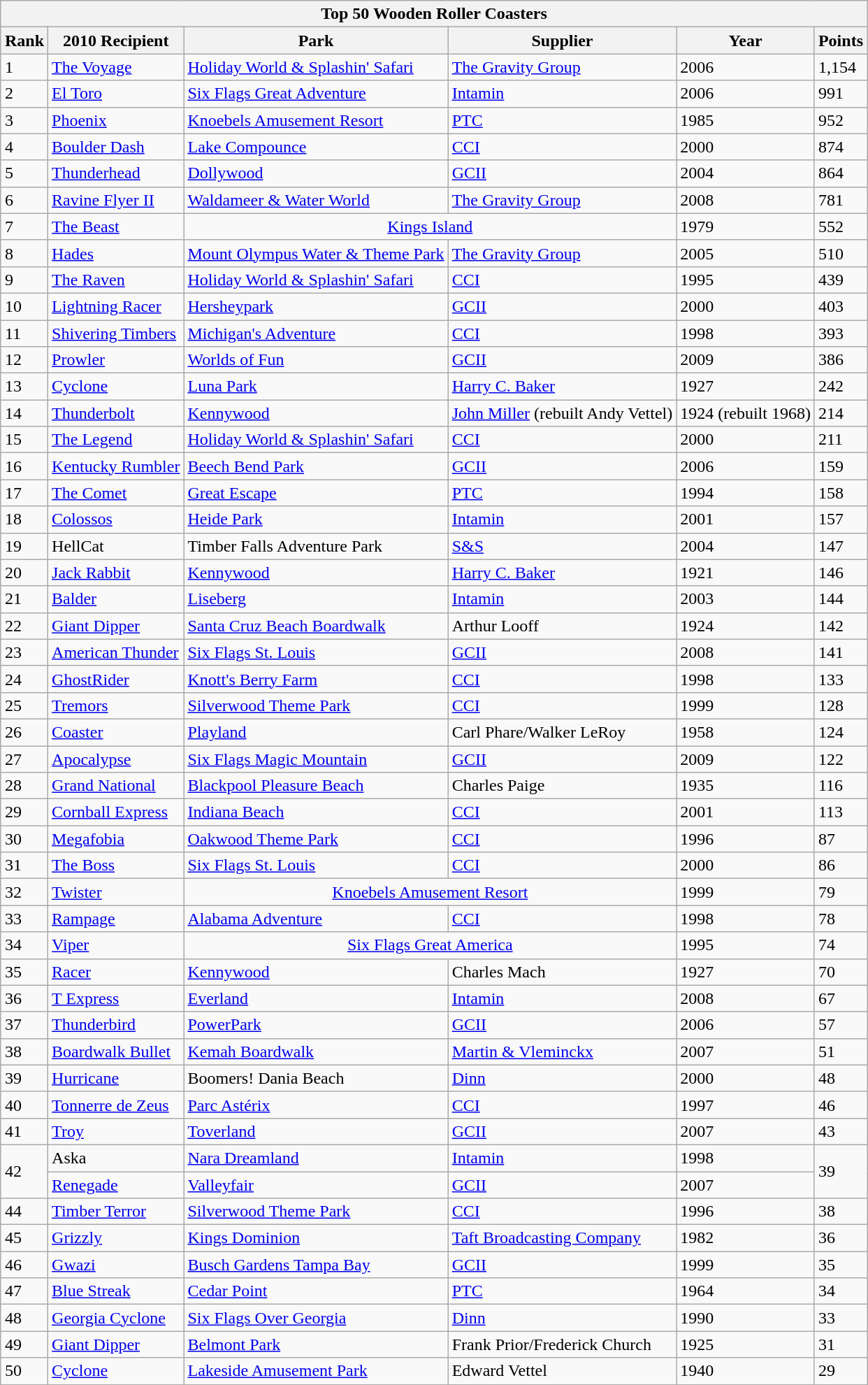<table class="wikitable" style="margin:1em auto;">
<tr>
<th colspan="500"><strong>Top 50 Wooden Roller Coasters</strong></th>
</tr>
<tr>
<th>Rank</th>
<th>2010 Recipient</th>
<th>Park</th>
<th>Supplier</th>
<th>Year</th>
<th>Points</th>
</tr>
<tr>
<td>1</td>
<td><a href='#'>The Voyage</a></td>
<td><a href='#'>Holiday World & Splashin' Safari</a></td>
<td><a href='#'>The Gravity Group</a></td>
<td>2006</td>
<td>1,154</td>
</tr>
<tr>
<td>2</td>
<td><a href='#'>El Toro</a></td>
<td><a href='#'>Six Flags Great Adventure</a></td>
<td><a href='#'>Intamin</a></td>
<td>2006</td>
<td>991</td>
</tr>
<tr>
<td>3</td>
<td><a href='#'>Phoenix</a></td>
<td><a href='#'>Knoebels Amusement Resort</a></td>
<td><a href='#'>PTC</a></td>
<td>1985</td>
<td>952</td>
</tr>
<tr>
<td>4</td>
<td><a href='#'>Boulder Dash</a></td>
<td><a href='#'>Lake Compounce</a></td>
<td><a href='#'>CCI</a></td>
<td>2000</td>
<td>874</td>
</tr>
<tr>
<td>5</td>
<td><a href='#'>Thunderhead</a></td>
<td><a href='#'>Dollywood</a></td>
<td><a href='#'>GCII</a></td>
<td>2004</td>
<td>864</td>
</tr>
<tr>
<td>6</td>
<td><a href='#'>Ravine Flyer II</a></td>
<td><a href='#'>Waldameer & Water World</a></td>
<td><a href='#'>The Gravity Group</a></td>
<td>2008</td>
<td>781</td>
</tr>
<tr>
<td>7</td>
<td><a href='#'>The Beast</a></td>
<td colspan="2" style="text-align:center;"><a href='#'>Kings Island</a></td>
<td>1979</td>
<td>552</td>
</tr>
<tr>
<td>8</td>
<td><a href='#'>Hades</a></td>
<td><a href='#'>Mount Olympus Water & Theme Park</a></td>
<td><a href='#'>The Gravity Group</a></td>
<td>2005</td>
<td>510</td>
</tr>
<tr>
<td>9</td>
<td><a href='#'>The Raven</a></td>
<td><a href='#'>Holiday World & Splashin' Safari</a></td>
<td><a href='#'>CCI</a></td>
<td>1995</td>
<td>439</td>
</tr>
<tr>
<td>10</td>
<td><a href='#'>Lightning Racer</a></td>
<td><a href='#'>Hersheypark</a></td>
<td><a href='#'>GCII</a></td>
<td>2000</td>
<td>403</td>
</tr>
<tr>
<td>11</td>
<td><a href='#'>Shivering Timbers</a></td>
<td><a href='#'>Michigan's Adventure</a></td>
<td><a href='#'>CCI</a></td>
<td>1998</td>
<td>393</td>
</tr>
<tr>
<td>12</td>
<td><a href='#'>Prowler</a></td>
<td><a href='#'>Worlds of Fun</a></td>
<td><a href='#'>GCII</a></td>
<td>2009</td>
<td>386</td>
</tr>
<tr>
<td>13</td>
<td><a href='#'>Cyclone</a></td>
<td><a href='#'>Luna Park</a></td>
<td><a href='#'>Harry C. Baker</a></td>
<td>1927</td>
<td>242</td>
</tr>
<tr>
<td>14</td>
<td><a href='#'>Thunderbolt</a></td>
<td><a href='#'>Kennywood</a></td>
<td><a href='#'>John Miller</a> (rebuilt Andy Vettel)</td>
<td>1924 (rebuilt 1968)</td>
<td>214</td>
</tr>
<tr>
<td>15</td>
<td><a href='#'>The Legend</a></td>
<td><a href='#'>Holiday World & Splashin' Safari</a></td>
<td><a href='#'>CCI</a></td>
<td>2000</td>
<td>211</td>
</tr>
<tr>
<td>16</td>
<td><a href='#'>Kentucky Rumbler</a></td>
<td><a href='#'>Beech Bend Park</a></td>
<td><a href='#'>GCII</a></td>
<td>2006</td>
<td>159</td>
</tr>
<tr>
<td>17</td>
<td><a href='#'>The Comet</a></td>
<td><a href='#'>Great Escape</a></td>
<td><a href='#'>PTC</a></td>
<td>1994</td>
<td>158</td>
</tr>
<tr>
<td>18</td>
<td><a href='#'>Colossos</a></td>
<td><a href='#'>Heide Park</a></td>
<td><a href='#'>Intamin</a></td>
<td>2001</td>
<td>157</td>
</tr>
<tr>
<td>19</td>
<td>HellCat</td>
<td>Timber Falls Adventure Park</td>
<td><a href='#'>S&S</a></td>
<td>2004</td>
<td>147</td>
</tr>
<tr>
<td>20</td>
<td><a href='#'>Jack Rabbit</a></td>
<td><a href='#'>Kennywood</a></td>
<td><a href='#'>Harry C. Baker</a></td>
<td>1921</td>
<td>146</td>
</tr>
<tr>
<td>21</td>
<td><a href='#'>Balder</a></td>
<td><a href='#'>Liseberg</a></td>
<td><a href='#'>Intamin</a></td>
<td>2003</td>
<td>144</td>
</tr>
<tr>
<td>22</td>
<td><a href='#'>Giant Dipper</a></td>
<td><a href='#'>Santa Cruz Beach Boardwalk</a></td>
<td>Arthur Looff</td>
<td>1924</td>
<td>142</td>
</tr>
<tr>
<td>23</td>
<td><a href='#'>American Thunder</a></td>
<td><a href='#'>Six Flags St. Louis</a></td>
<td><a href='#'>GCII</a></td>
<td>2008</td>
<td>141</td>
</tr>
<tr>
<td>24</td>
<td><a href='#'>GhostRider</a></td>
<td><a href='#'>Knott's Berry Farm</a></td>
<td><a href='#'>CCI</a></td>
<td>1998</td>
<td>133</td>
</tr>
<tr>
<td>25</td>
<td><a href='#'>Tremors</a></td>
<td><a href='#'>Silverwood Theme Park</a></td>
<td><a href='#'>CCI</a></td>
<td>1999</td>
<td>128</td>
</tr>
<tr>
<td>26</td>
<td><a href='#'>Coaster</a></td>
<td><a href='#'>Playland</a></td>
<td>Carl Phare/Walker LeRoy</td>
<td>1958</td>
<td>124</td>
</tr>
<tr>
<td>27</td>
<td><a href='#'>Apocalypse</a></td>
<td><a href='#'>Six Flags Magic Mountain</a></td>
<td><a href='#'>GCII</a></td>
<td>2009</td>
<td>122</td>
</tr>
<tr>
<td>28</td>
<td><a href='#'>Grand National</a></td>
<td><a href='#'>Blackpool Pleasure Beach</a></td>
<td>Charles Paige</td>
<td>1935</td>
<td>116</td>
</tr>
<tr>
<td>29</td>
<td><a href='#'>Cornball Express</a></td>
<td><a href='#'>Indiana Beach</a></td>
<td><a href='#'>CCI</a></td>
<td>2001</td>
<td>113</td>
</tr>
<tr>
<td>30</td>
<td><a href='#'>Megafobia</a></td>
<td><a href='#'>Oakwood Theme Park</a></td>
<td><a href='#'>CCI</a></td>
<td>1996</td>
<td>87</td>
</tr>
<tr>
<td>31</td>
<td><a href='#'>The Boss</a></td>
<td><a href='#'>Six Flags St. Louis</a></td>
<td><a href='#'>CCI</a></td>
<td>2000</td>
<td>86</td>
</tr>
<tr>
<td>32</td>
<td><a href='#'>Twister</a></td>
<td colspan="2" style="text-align:center;"><a href='#'>Knoebels Amusement Resort</a></td>
<td>1999</td>
<td>79</td>
</tr>
<tr>
<td>33</td>
<td><a href='#'>Rampage</a></td>
<td><a href='#'>Alabama Adventure</a></td>
<td><a href='#'>CCI</a></td>
<td>1998</td>
<td>78</td>
</tr>
<tr>
<td>34</td>
<td><a href='#'>Viper</a></td>
<td colspan="2" style="text-align:center;"><a href='#'>Six Flags Great America</a></td>
<td>1995</td>
<td>74</td>
</tr>
<tr>
<td>35</td>
<td><a href='#'>Racer</a></td>
<td><a href='#'>Kennywood</a></td>
<td>Charles Mach</td>
<td>1927</td>
<td>70</td>
</tr>
<tr>
<td>36</td>
<td><a href='#'>T Express</a></td>
<td><a href='#'>Everland</a></td>
<td><a href='#'>Intamin</a></td>
<td>2008</td>
<td>67</td>
</tr>
<tr>
<td>37</td>
<td><a href='#'>Thunderbird</a></td>
<td><a href='#'>PowerPark</a></td>
<td><a href='#'>GCII</a></td>
<td>2006</td>
<td>57</td>
</tr>
<tr>
<td>38</td>
<td><a href='#'>Boardwalk Bullet</a></td>
<td><a href='#'>Kemah Boardwalk</a></td>
<td><a href='#'>Martin & Vleminckx</a></td>
<td>2007</td>
<td>51</td>
</tr>
<tr>
<td>39</td>
<td><a href='#'>Hurricane</a></td>
<td>Boomers! Dania Beach</td>
<td><a href='#'>Dinn</a></td>
<td>2000</td>
<td>48</td>
</tr>
<tr>
<td>40</td>
<td><a href='#'>Tonnerre de Zeus</a></td>
<td><a href='#'>Parc Astérix</a></td>
<td><a href='#'>CCI</a></td>
<td>1997</td>
<td>46</td>
</tr>
<tr>
<td>41</td>
<td><a href='#'>Troy</a></td>
<td><a href='#'>Toverland</a></td>
<td><a href='#'>GCII</a></td>
<td>2007</td>
<td>43</td>
</tr>
<tr>
<td rowspan="2">42</td>
<td>Aska</td>
<td><a href='#'>Nara Dreamland</a></td>
<td><a href='#'>Intamin</a></td>
<td>1998</td>
<td rowspan="2">39</td>
</tr>
<tr>
<td><a href='#'>Renegade</a></td>
<td><a href='#'>Valleyfair</a></td>
<td><a href='#'>GCII</a></td>
<td>2007</td>
</tr>
<tr>
<td>44</td>
<td><a href='#'>Timber Terror</a></td>
<td><a href='#'>Silverwood Theme Park</a></td>
<td><a href='#'>CCI</a></td>
<td>1996</td>
<td>38</td>
</tr>
<tr>
<td>45</td>
<td><a href='#'>Grizzly</a></td>
<td><a href='#'>Kings Dominion</a></td>
<td><a href='#'>Taft Broadcasting Company</a></td>
<td>1982</td>
<td>36</td>
</tr>
<tr>
<td>46</td>
<td><a href='#'>Gwazi</a></td>
<td><a href='#'>Busch Gardens Tampa Bay</a></td>
<td><a href='#'>GCII</a></td>
<td>1999</td>
<td>35</td>
</tr>
<tr>
<td>47</td>
<td><a href='#'>Blue Streak</a></td>
<td><a href='#'>Cedar Point</a></td>
<td><a href='#'>PTC</a></td>
<td>1964</td>
<td>34</td>
</tr>
<tr>
<td>48</td>
<td><a href='#'>Georgia Cyclone</a></td>
<td><a href='#'>Six Flags Over Georgia</a></td>
<td><a href='#'>Dinn</a></td>
<td>1990</td>
<td>33</td>
</tr>
<tr>
<td>49</td>
<td><a href='#'>Giant Dipper</a></td>
<td><a href='#'>Belmont Park</a></td>
<td>Frank Prior/Frederick Church</td>
<td>1925</td>
<td>31</td>
</tr>
<tr>
<td>50</td>
<td><a href='#'>Cyclone</a></td>
<td><a href='#'>Lakeside Amusement Park</a></td>
<td>Edward Vettel</td>
<td>1940</td>
<td>29</td>
</tr>
</table>
